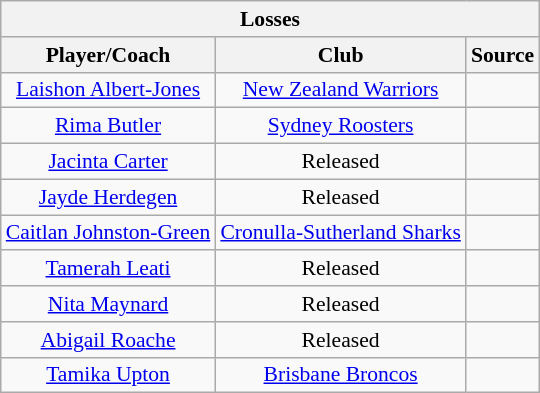<table class="wikitable sortable" style="text-align: center; font-size:90%">
<tr>
<th colspan="3">Losses</th>
</tr>
<tr style="background:#efefef;">
<th>Player/Coach</th>
<th>Club</th>
<th>Source</th>
</tr>
<tr>
<td><a href='#'>Laishon Albert-Jones</a></td>
<td><a href='#'>New Zealand Warriors</a></td>
<td></td>
</tr>
<tr>
<td><a href='#'>Rima Butler</a></td>
<td><a href='#'>Sydney Roosters</a></td>
<td></td>
</tr>
<tr>
<td><a href='#'>Jacinta Carter</a></td>
<td>Released</td>
<td></td>
</tr>
<tr>
<td><a href='#'>Jayde Herdegen</a></td>
<td>Released</td>
<td></td>
</tr>
<tr>
<td><a href='#'>Caitlan Johnston-Green</a></td>
<td><a href='#'>Cronulla-Sutherland Sharks</a></td>
<td></td>
</tr>
<tr>
<td><a href='#'>Tamerah Leati</a></td>
<td>Released</td>
<td></td>
</tr>
<tr>
<td><a href='#'>Nita Maynard</a></td>
<td>Released</td>
<td></td>
</tr>
<tr>
<td><a href='#'>Abigail Roache</a></td>
<td>Released</td>
<td></td>
</tr>
<tr>
<td><a href='#'>Tamika Upton</a></td>
<td><a href='#'>Brisbane Broncos</a></td>
<td></td>
</tr>
</table>
